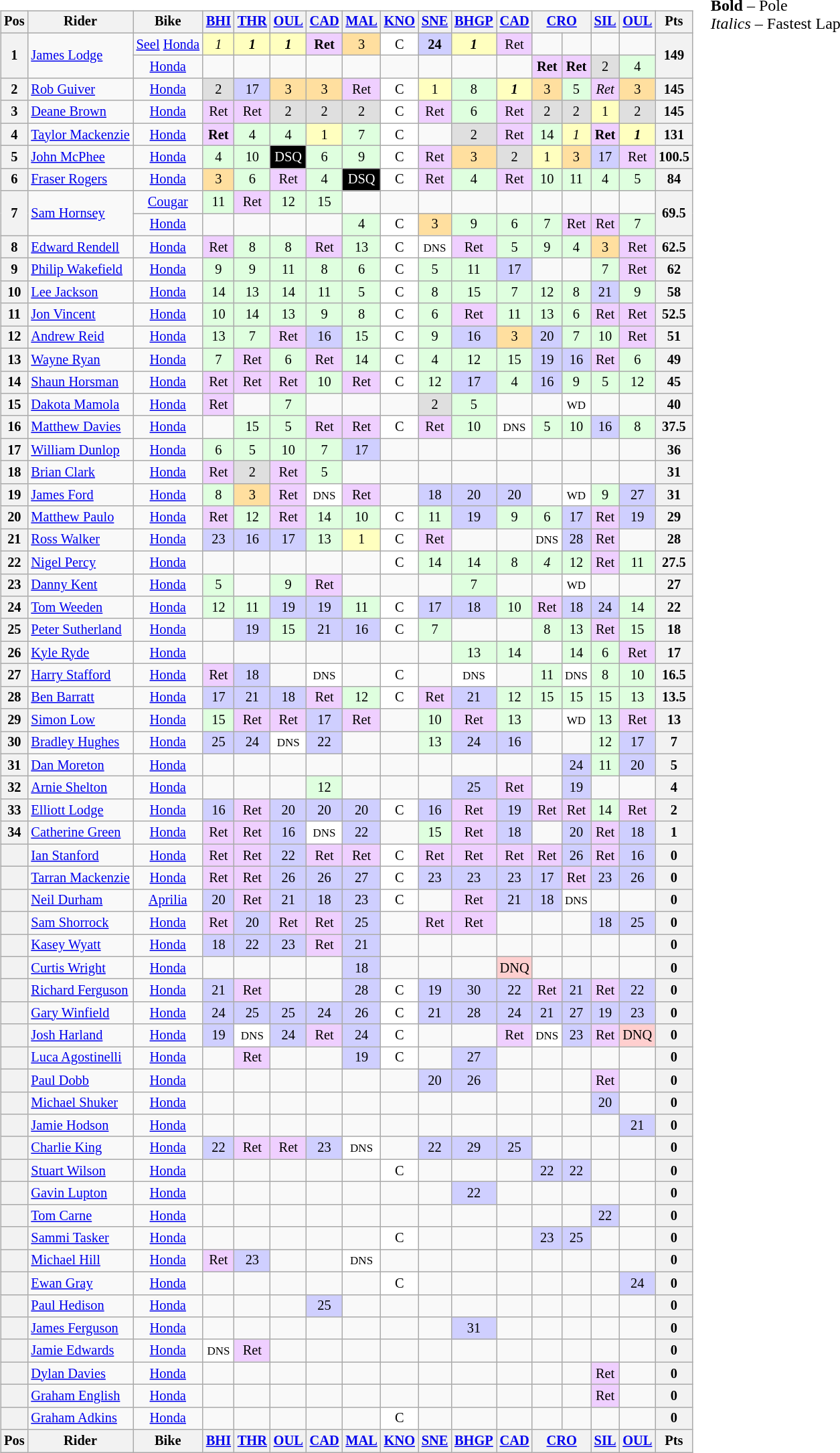<table>
<tr>
<td><br><table class="wikitable" style="font-size: 85%; text-align: center;">
<tr valign="top">
<th valign="middle">Pos</th>
<th valign="middle">Rider</th>
<th valign="middle">Bike</th>
<th><a href='#'>BHI</a><br></th>
<th><a href='#'>THR</a><br></th>
<th><a href='#'>OUL</a><br></th>
<th><a href='#'>CAD</a><br></th>
<th><a href='#'>MAL</a><br></th>
<th><a href='#'>KNO</a><br></th>
<th><a href='#'>SNE</a><br></th>
<th><a href='#'>BHGP</a><br></th>
<th><a href='#'>CAD</a><br></th>
<th colspan=2><a href='#'>CRO</a><br></th>
<th><a href='#'>SIL</a><br></th>
<th><a href='#'>OUL</a><br></th>
<th valign="middle">Pts</th>
</tr>
<tr>
<th rowspan=2>1</th>
<td align="left" rowspan=2> <a href='#'>James Lodge</a></td>
<td><a href='#'>Seel</a> <a href='#'>Honda</a></td>
<td style="background:#FFFFBF;"><em>1</em></td>
<td style="background:#FFFFBF;"><strong><em>1</em></strong></td>
<td style="background:#FFFFBF;"><strong><em>1</em></strong></td>
<td style="background:#EFCFFF;"><strong>Ret</strong></td>
<td style="background:#FFDF9F;">3</td>
<td style="background:#FFFFFF;">C</td>
<td style="background:#CFCFFF;"><strong>24</strong></td>
<td style="background:#FFFFBF;"><strong><em>1</em></strong></td>
<td style="background:#EFCFFF;">Ret</td>
<td></td>
<td></td>
<td></td>
<td></td>
<th rowspan=2>149</th>
</tr>
<tr>
<td><a href='#'>Honda</a></td>
<td></td>
<td></td>
<td></td>
<td></td>
<td></td>
<td></td>
<td></td>
<td></td>
<td></td>
<td style="background:#EFCFFF;"><strong>Ret</strong></td>
<td style="background:#EFCFFF;"><strong>Ret</strong></td>
<td style="background:#DFDFDF;">2</td>
<td style="background:#DFFFDF;">4</td>
</tr>
<tr>
<th>2</th>
<td align="left"> <a href='#'>Rob Guiver</a></td>
<td><a href='#'>Honda</a></td>
<td style="background:#DFDFDF;">2</td>
<td style="background:#CFCFFF;">17</td>
<td style="background:#FFDF9F;">3</td>
<td style="background:#FFDF9F;">3</td>
<td style="background:#EFCFFF;">Ret</td>
<td style="background:#FFFFFF;">C</td>
<td style="background:#FFFFBF;">1</td>
<td style="background:#DFFFDF;">8</td>
<td style="background:#FFFFBF;"><strong><em>1</em></strong></td>
<td style="background:#FFDF9F;">3</td>
<td style="background:#DFFFDF;">5</td>
<td style="background:#EFCFFF;"><em>Ret</em></td>
<td style="background:#FFDF9F;">3</td>
<th>145</th>
</tr>
<tr>
<th>3</th>
<td align="left"> <a href='#'>Deane Brown</a></td>
<td><a href='#'>Honda</a></td>
<td style="background:#EFCFFF;">Ret</td>
<td style="background:#EFCFFF;">Ret</td>
<td style="background:#DFDFDF;">2</td>
<td style="background:#DFDFDF;">2</td>
<td style="background:#DFDFDF;">2</td>
<td style="background:#FFFFFF;">C</td>
<td style="background:#EFCFFF;">Ret</td>
<td style="background:#DFFFDF;">6</td>
<td style="background:#EFCFFF;">Ret</td>
<td style="background:#DFDFDF;">2</td>
<td style="background:#DFDFDF;">2</td>
<td style="background:#FFFFBF;">1</td>
<td style="background:#DFDFDF;">2</td>
<th>145</th>
</tr>
<tr>
<th>4</th>
<td align="left"> <a href='#'>Taylor Mackenzie</a></td>
<td><a href='#'>Honda</a></td>
<td style="background:#EFCFFF;"><strong>Ret</strong></td>
<td style="background:#DFFFDF;">4</td>
<td style="background:#DFFFDF;">4</td>
<td style="background:#FFFFBF;">1</td>
<td style="background:#DFFFDF;">7</td>
<td style="background:#FFFFFF;">C</td>
<td></td>
<td style="background:#DFDFDF;">2</td>
<td style="background:#EFCFFF;">Ret</td>
<td style="background:#DFFFDF;">14</td>
<td style="background:#FFFFBF;"><em>1</em></td>
<td style="background:#EFCFFF;"><strong>Ret</strong></td>
<td style="background:#FFFFBF;"><strong><em>1</em></strong></td>
<th>131</th>
</tr>
<tr>
<th>5</th>
<td align="left"> <a href='#'>John McPhee</a></td>
<td><a href='#'>Honda</a></td>
<td style="background:#DFFFDF;">4</td>
<td style="background:#DFFFDF;">10</td>
<td style="background:black; color:white;">DSQ</td>
<td style="background:#DFFFDF;">6</td>
<td style="background:#DFFFDF;">9</td>
<td style="background:#FFFFFF;">C</td>
<td style="background:#EFCFFF;">Ret</td>
<td style="background:#FFDF9F;">3</td>
<td style="background:#DFDFDF;">2</td>
<td style="background:#FFFFBF;">1</td>
<td style="background:#FFDF9F;">3</td>
<td style="background:#CFCFFF;">17</td>
<td style="background:#EFCFFF;">Ret</td>
<th>100.5</th>
</tr>
<tr>
<th>6</th>
<td align="left"> <a href='#'>Fraser Rogers</a></td>
<td><a href='#'>Honda</a></td>
<td style="background:#FFDF9F;">3</td>
<td style="background:#DFFFDF;">6</td>
<td style="background:#EFCFFF;">Ret</td>
<td style="background:#DFFFDF;">4</td>
<td style="background:black; color:white;">DSQ</td>
<td style="background:#FFFFFF;">C</td>
<td style="background:#EFCFFF;">Ret</td>
<td style="background:#DFFFDF;">4</td>
<td style="background:#EFCFFF;">Ret</td>
<td style="background:#DFFFDF;">10</td>
<td style="background:#DFFFDF;">11</td>
<td style="background:#DFFFDF;">4</td>
<td style="background:#DFFFDF;">5</td>
<th>84</th>
</tr>
<tr>
<th rowspan=2>7</th>
<td align="left" rowspan=2> <a href='#'>Sam Hornsey</a></td>
<td><a href='#'>Cougar</a></td>
<td style="background:#DFFFDF;">11</td>
<td style="background:#EFCFFF;">Ret</td>
<td style="background:#DFFFDF;">12</td>
<td style="background:#DFFFDF;">15</td>
<td></td>
<td></td>
<td></td>
<td></td>
<td></td>
<td></td>
<td></td>
<td></td>
<td></td>
<th rowspan=2>69.5</th>
</tr>
<tr>
<td><a href='#'>Honda</a></td>
<td></td>
<td></td>
<td></td>
<td></td>
<td style="background:#DFFFDF;">4</td>
<td style="background:#FFFFFF;">C</td>
<td style="background:#FFDF9F;">3</td>
<td style="background:#DFFFDF;">9</td>
<td style="background:#DFFFDF;">6</td>
<td style="background:#DFFFDF;">7</td>
<td style="background:#EFCFFF;">Ret</td>
<td style="background:#EFCFFF;">Ret</td>
<td style="background:#DFFFDF;">7</td>
</tr>
<tr>
<th>8</th>
<td align="left"> <a href='#'>Edward Rendell</a></td>
<td><a href='#'>Honda</a></td>
<td style="background:#EFCFFF;">Ret</td>
<td style="background:#DFFFDF;">8</td>
<td style="background:#DFFFDF;">8</td>
<td style="background:#EFCFFF;">Ret</td>
<td style="background:#DFFFDF;">13</td>
<td style="background:#FFFFFF;">C</td>
<td style="background:#FFFFFF;"><small>DNS</small></td>
<td style="background:#EFCFFF;">Ret</td>
<td style="background:#DFFFDF;">5</td>
<td style="background:#DFFFDF;">9</td>
<td style="background:#DFFFDF;">4</td>
<td style="background:#FFDF9F;">3</td>
<td style="background:#EFCFFF;">Ret</td>
<th>62.5</th>
</tr>
<tr>
<th>9</th>
<td align="left"> <a href='#'>Philip Wakefield</a></td>
<td><a href='#'>Honda</a></td>
<td style="background:#DFFFDF;">9</td>
<td style="background:#DFFFDF;">9</td>
<td style="background:#DFFFDF;">11</td>
<td style="background:#DFFFDF;">8</td>
<td style="background:#DFFFDF;">6</td>
<td style="background:#FFFFFF;">C</td>
<td style="background:#DFFFDF;">5</td>
<td style="background:#DFFFDF;">11</td>
<td style="background:#CFCFFF;">17</td>
<td></td>
<td></td>
<td style="background:#DFFFDF;">7</td>
<td style="background:#EFCFFF;">Ret</td>
<th>62</th>
</tr>
<tr>
<th>10</th>
<td align="left"> <a href='#'>Lee Jackson</a></td>
<td><a href='#'>Honda</a></td>
<td style="background:#DFFFDF;">14</td>
<td style="background:#DFFFDF;">13</td>
<td style="background:#DFFFDF;">14</td>
<td style="background:#DFFFDF;">11</td>
<td style="background:#DFFFDF;">5</td>
<td style="background:#FFFFFF;">C</td>
<td style="background:#DFFFDF;">8</td>
<td style="background:#DFFFDF;">15</td>
<td style="background:#DFFFDF;">7</td>
<td style="background:#DFFFDF;">12</td>
<td style="background:#DFFFDF;">8</td>
<td style="background:#CFCFFF;">21</td>
<td style="background:#DFFFDF;">9</td>
<th>58</th>
</tr>
<tr>
<th>11</th>
<td align="left"> <a href='#'>Jon Vincent</a></td>
<td><a href='#'>Honda</a></td>
<td style="background:#DFFFDF;">10</td>
<td style="background:#DFFFDF;">14</td>
<td style="background:#DFFFDF;">13</td>
<td style="background:#DFFFDF;">9</td>
<td style="background:#DFFFDF;">8</td>
<td style="background:#FFFFFF;">C</td>
<td style="background:#DFFFDF;">6</td>
<td style="background:#EFCFFF;">Ret</td>
<td style="background:#DFFFDF;">11</td>
<td style="background:#DFFFDF;">13</td>
<td style="background:#DFFFDF;">6</td>
<td style="background:#EFCFFF;">Ret</td>
<td style="background:#EFCFFF;">Ret</td>
<th>52.5</th>
</tr>
<tr>
<th>12</th>
<td align="left"> <a href='#'>Andrew Reid</a></td>
<td><a href='#'>Honda</a></td>
<td style="background:#DFFFDF;">13</td>
<td style="background:#DFFFDF;">7</td>
<td style="background:#EFCFFF;">Ret</td>
<td style="background:#CFCFFF;">16</td>
<td style="background:#DFFFDF;">15</td>
<td style="background:#FFFFFF;">C</td>
<td style="background:#DFFFDF;">9</td>
<td style="background:#CFCFFF;">16</td>
<td style="background:#FFDF9F;">3</td>
<td style="background:#CFCFFF;">20</td>
<td style="background:#DFFFDF;">7</td>
<td style="background:#DFFFDF;">10</td>
<td style="background:#EFCFFF;">Ret</td>
<th>51</th>
</tr>
<tr>
<th>13</th>
<td align="left"> <a href='#'>Wayne Ryan</a></td>
<td><a href='#'>Honda</a></td>
<td style="background:#DFFFDF;">7</td>
<td style="background:#EFCFFF;">Ret</td>
<td style="background:#DFFFDF;">6</td>
<td style="background:#EFCFFF;">Ret</td>
<td style="background:#DFFFDF;">14</td>
<td style="background:#FFFFFF;">C</td>
<td style="background:#DFFFDF;">4</td>
<td style="background:#DFFFDF;">12</td>
<td style="background:#DFFFDF;">15</td>
<td style="background:#CFCFFF;">19</td>
<td style="background:#CFCFFF;">16</td>
<td style="background:#EFCFFF;">Ret</td>
<td style="background:#DFFFDF;">6</td>
<th>49</th>
</tr>
<tr>
<th>14</th>
<td align="left"> <a href='#'>Shaun Horsman</a></td>
<td><a href='#'>Honda</a></td>
<td style="background:#EFCFFF;">Ret</td>
<td style="background:#EFCFFF;">Ret</td>
<td style="background:#EFCFFF;">Ret</td>
<td style="background:#DFFFDF;">10</td>
<td style="background:#EFCFFF;">Ret</td>
<td style="background:#FFFFFF;">C</td>
<td style="background:#DFFFDF;">12</td>
<td style="background:#CFCFFF;">17</td>
<td style="background:#DFFFDF;">4</td>
<td style="background:#CFCFFF;">16</td>
<td style="background:#DFFFDF;">9</td>
<td style="background:#DFFFDF;">5</td>
<td style="background:#DFFFDF;">12</td>
<th>45</th>
</tr>
<tr>
<th>15</th>
<td align="left"> <a href='#'>Dakota Mamola</a></td>
<td><a href='#'>Honda</a></td>
<td style="background:#EFCFFF;">Ret</td>
<td></td>
<td style="background:#DFFFDF;">7</td>
<td></td>
<td></td>
<td></td>
<td style="background:#DFDFDF;">2</td>
<td style="background:#DFFFDF;">5</td>
<td></td>
<td></td>
<td style="background:#FFFFFF;"><small>WD</small></td>
<td></td>
<td></td>
<th>40</th>
</tr>
<tr>
<th>16</th>
<td align="left"> <a href='#'>Matthew Davies</a></td>
<td><a href='#'>Honda</a></td>
<td></td>
<td style="background:#DFFFDF;">15</td>
<td style="background:#DFFFDF;">5</td>
<td style="background:#EFCFFF;">Ret</td>
<td style="background:#EFCFFF;">Ret</td>
<td style="background:#FFFFFF;">C</td>
<td style="background:#EFCFFF;">Ret</td>
<td style="background:#DFFFDF;">10</td>
<td style="background:#FFFFFF;"><small>DNS</small></td>
<td style="background:#DFFFDF;">5</td>
<td style="background:#DFFFDF;">10</td>
<td style="background:#CFCFFF;">16</td>
<td style="background:#DFFFDF;">8</td>
<th>37.5</th>
</tr>
<tr>
<th>17</th>
<td align="left"> <a href='#'>William Dunlop</a></td>
<td><a href='#'>Honda</a></td>
<td style="background:#DFFFDF;">6</td>
<td style="background:#DFFFDF;">5</td>
<td style="background:#DFFFDF;">10</td>
<td style="background:#DFFFDF;">7</td>
<td style="background:#CFCFFF;">17</td>
<td></td>
<td></td>
<td></td>
<td></td>
<td></td>
<td></td>
<td></td>
<td></td>
<th>36</th>
</tr>
<tr>
<th>18</th>
<td align="left"> <a href='#'>Brian Clark</a></td>
<td><a href='#'>Honda</a></td>
<td style="background:#EFCFFF;">Ret</td>
<td style="background:#DFDFDF;">2</td>
<td style="background:#EFCFFF;">Ret</td>
<td style="background:#DFFFDF;">5</td>
<td></td>
<td></td>
<td></td>
<td></td>
<td></td>
<td></td>
<td></td>
<td></td>
<td></td>
<th>31</th>
</tr>
<tr>
<th>19</th>
<td align="left"> <a href='#'>James Ford</a></td>
<td><a href='#'>Honda</a></td>
<td style="background:#DFFFDF;">8</td>
<td style="background:#FFDF9F;">3</td>
<td style="background:#EFCFFF;">Ret</td>
<td style="background:#FFFFFF;"><small>DNS</small></td>
<td style="background:#EFCFFF;">Ret</td>
<td></td>
<td style="background:#CFCFFF;">18</td>
<td style="background:#CFCFFF;">20</td>
<td style="background:#CFCFFF;">20</td>
<td></td>
<td style="background:#FFFFFF;"><small>WD</small></td>
<td style="background:#DFFFDF;">9</td>
<td style="background:#CFCFFF;">27</td>
<th>31</th>
</tr>
<tr>
<th>20</th>
<td align="left"> <a href='#'>Matthew Paulo</a></td>
<td><a href='#'>Honda</a></td>
<td style="background:#EFCFFF;">Ret</td>
<td style="background:#DFFFDF;">12</td>
<td style="background:#EFCFFF;">Ret</td>
<td style="background:#DFFFDF;">14</td>
<td style="background:#DFFFDF;">10</td>
<td style="background:#FFFFFF;">C</td>
<td style="background:#DFFFDF;">11</td>
<td style="background:#CFCFFF;">19</td>
<td style="background:#DFFFDF;">9</td>
<td style="background:#DFFFDF;">6</td>
<td style="background:#CFCFFF;">17</td>
<td style="background:#EFCFFF;">Ret</td>
<td style="background:#CFCFFF;">19</td>
<th>29</th>
</tr>
<tr>
<th>21</th>
<td align="left"> <a href='#'>Ross Walker</a></td>
<td><a href='#'>Honda</a></td>
<td style="background:#CFCFFF;">23</td>
<td style="background:#CFCFFF;">16</td>
<td style="background:#CFCFFF;">17</td>
<td style="background:#DFFFDF;">13</td>
<td style="background:#FFFFBF;">1</td>
<td style="background:#FFFFFF;">C</td>
<td style="background:#EFCFFF;">Ret</td>
<td></td>
<td></td>
<td style="background:#FFFFFF;"><small>DNS</small></td>
<td style="background:#CFCFFF;">28</td>
<td style="background:#EFCFFF;">Ret</td>
<td></td>
<th>28</th>
</tr>
<tr>
<th>22</th>
<td align="left"> <a href='#'>Nigel Percy</a></td>
<td><a href='#'>Honda</a></td>
<td></td>
<td></td>
<td></td>
<td></td>
<td></td>
<td style="background:#FFFFFF;">C</td>
<td style="background:#DFFFDF;">14</td>
<td style="background:#DFFFDF;">14</td>
<td style="background:#DFFFDF;">8</td>
<td style="background:#DFFFDF;"><em>4</em></td>
<td style="background:#DFFFDF;">12</td>
<td style="background:#EFCFFF;">Ret</td>
<td style="background:#DFFFDF;">11</td>
<th>27.5</th>
</tr>
<tr>
<th>23</th>
<td align="left"> <a href='#'>Danny Kent</a></td>
<td><a href='#'>Honda</a></td>
<td style="background:#DFFFDF;">5</td>
<td></td>
<td style="background:#DFFFDF;">9</td>
<td style="background:#EFCFFF;">Ret</td>
<td></td>
<td></td>
<td></td>
<td style="background:#DFFFDF;">7</td>
<td></td>
<td></td>
<td style="background:#FFFFFF;"><small>WD</small></td>
<td></td>
<td></td>
<th>27</th>
</tr>
<tr>
<th>24</th>
<td align="left"> <a href='#'>Tom Weeden</a></td>
<td><a href='#'>Honda</a></td>
<td style="background:#DFFFDF;">12</td>
<td style="background:#DFFFDF;">11</td>
<td style="background:#CFCFFF;">19</td>
<td style="background:#CFCFFF;">19</td>
<td style="background:#DFFFDF;">11</td>
<td style="background:#FFFFFF;">C</td>
<td style="background:#CFCFFF;">17</td>
<td style="background:#CFCFFF;">18</td>
<td style="background:#DFFFDF;">10</td>
<td style="background:#EFCFFF;">Ret</td>
<td style="background:#CFCFFF;">18</td>
<td style="background:#CFCFFF;">24</td>
<td style="background:#DFFFDF;">14</td>
<th>22</th>
</tr>
<tr>
<th>25</th>
<td align="left"> <a href='#'>Peter Sutherland</a></td>
<td><a href='#'>Honda</a></td>
<td></td>
<td style="background:#CFCFFF;">19</td>
<td style="background:#DFFFDF;">15</td>
<td style="background:#CFCFFF;">21</td>
<td style="background:#CFCFFF;">16</td>
<td style="background:#FFFFFF;">C</td>
<td style="background:#DFFFDF;">7</td>
<td></td>
<td></td>
<td style="background:#DFFFDF;">8</td>
<td style="background:#DFFFDF;">13</td>
<td style="background:#EFCFFF;">Ret</td>
<td style="background:#DFFFDF;">15</td>
<th>18</th>
</tr>
<tr>
<th>26</th>
<td align="left"> <a href='#'>Kyle Ryde</a></td>
<td><a href='#'>Honda</a></td>
<td></td>
<td></td>
<td></td>
<td></td>
<td></td>
<td></td>
<td></td>
<td style="background:#DFFFDF;">13</td>
<td style="background:#DFFFDF;">14</td>
<td></td>
<td style="background:#DFFFDF;">14</td>
<td style="background:#DFFFDF;">6</td>
<td style="background:#EFCFFF;">Ret</td>
<th>17</th>
</tr>
<tr>
<th>27</th>
<td align="left"> <a href='#'>Harry Stafford</a></td>
<td><a href='#'>Honda</a></td>
<td style="background:#EFCFFF;">Ret</td>
<td style="background:#CFCFFF;">18</td>
<td></td>
<td style="background:#FFFFFF;"><small>DNS</small></td>
<td></td>
<td style="background:#FFFFFF;">C</td>
<td></td>
<td style="background:#FFFFFF;"><small>DNS</small></td>
<td></td>
<td style="background:#DFFFDF;">11</td>
<td style="background:#FFFFFF;"><small>DNS</small></td>
<td style="background:#DFFFDF;">8</td>
<td style="background:#DFFFDF;">10</td>
<th>16.5</th>
</tr>
<tr>
<th>28</th>
<td align="left"> <a href='#'>Ben Barratt</a></td>
<td><a href='#'>Honda</a></td>
<td style="background:#CFCFFF;">17</td>
<td style="background:#CFCFFF;">21</td>
<td style="background:#CFCFFF;">18</td>
<td style="background:#EFCFFF;">Ret</td>
<td style="background:#DFFFDF;">12</td>
<td style="background:#FFFFFF;">C</td>
<td style="background:#EFCFFF;">Ret</td>
<td style="background:#CFCFFF;">21</td>
<td style="background:#DFFFDF;">12</td>
<td style="background:#DFFFDF;">15</td>
<td style="background:#DFFFDF;">15</td>
<td style="background:#DFFFDF;">15</td>
<td style="background:#DFFFDF;">13</td>
<th>13.5</th>
</tr>
<tr>
<th>29</th>
<td align="left"> <a href='#'>Simon Low</a></td>
<td><a href='#'>Honda</a></td>
<td style="background:#DFFFDF;">15</td>
<td style="background:#EFCFFF;">Ret</td>
<td style="background:#EFCFFF;">Ret</td>
<td style="background:#CFCFFF;">17</td>
<td style="background:#EFCFFF;">Ret</td>
<td></td>
<td style="background:#DFFFDF;">10</td>
<td style="background:#EFCFFF;">Ret</td>
<td style="background:#DFFFDF;">13</td>
<td></td>
<td style="background:#FFFFFF;"><small>WD</small></td>
<td style="background:#DFFFDF;">13</td>
<td style="background:#EFCFFF;">Ret</td>
<th>13</th>
</tr>
<tr>
<th>30</th>
<td align="left"> <a href='#'>Bradley Hughes</a></td>
<td><a href='#'>Honda</a></td>
<td style="background:#CFCFFF;">25</td>
<td style="background:#CFCFFF;">24</td>
<td style="background:#FFFFFF;"><small>DNS</small></td>
<td style="background:#CFCFFF;">22</td>
<td></td>
<td></td>
<td style="background:#DFFFDF;">13</td>
<td style="background:#CFCFFF;">24</td>
<td style="background:#CFCFFF;">16</td>
<td></td>
<td></td>
<td style="background:#DFFFDF;">12</td>
<td style="background:#CFCFFF;">17</td>
<th>7</th>
</tr>
<tr>
<th>31</th>
<td align="left"> <a href='#'>Dan Moreton</a></td>
<td><a href='#'>Honda</a></td>
<td></td>
<td></td>
<td></td>
<td></td>
<td></td>
<td></td>
<td></td>
<td></td>
<td></td>
<td></td>
<td style="background:#CFCFFF;">24</td>
<td style="background:#DFFFDF;">11</td>
<td style="background:#CFCFFF;">20</td>
<th>5</th>
</tr>
<tr>
<th>32</th>
<td align="left"> <a href='#'>Arnie Shelton</a></td>
<td><a href='#'>Honda</a></td>
<td></td>
<td></td>
<td></td>
<td style="background:#DFFFDF;">12</td>
<td></td>
<td></td>
<td></td>
<td style="background:#CFCFFF;">25</td>
<td style="background:#EFCFFF;">Ret</td>
<td></td>
<td style="background:#CFCFFF;">19</td>
<td></td>
<td></td>
<th>4</th>
</tr>
<tr>
<th>33</th>
<td align="left"> <a href='#'>Elliott Lodge</a></td>
<td><a href='#'>Honda</a></td>
<td style="background:#CFCFFF;">16</td>
<td style="background:#EFCFFF;">Ret</td>
<td style="background:#CFCFFF;">20</td>
<td style="background:#CFCFFF;">20</td>
<td style="background:#CFCFFF;">20</td>
<td style="background:#FFFFFF;">C</td>
<td style="background:#CFCFFF;">16</td>
<td style="background:#EFCFFF;">Ret</td>
<td style="background:#CFCFFF;">19</td>
<td style="background:#EFCFFF;">Ret</td>
<td style="background:#EFCFFF;">Ret</td>
<td style="background:#DFFFDF;">14</td>
<td style="background:#EFCFFF;">Ret</td>
<th>2</th>
</tr>
<tr>
<th>34</th>
<td align="left"> <a href='#'>Catherine Green</a></td>
<td><a href='#'>Honda</a></td>
<td style="background:#EFCFFF;">Ret</td>
<td style="background:#EFCFFF;">Ret</td>
<td style="background:#CFCFFF;">16</td>
<td style="background:#FFFFFF;"><small>DNS</small></td>
<td style="background:#CFCFFF;">22</td>
<td></td>
<td style="background:#DFFFDF;">15</td>
<td style="background:#EFCFFF;">Ret</td>
<td style="background:#CFCFFF;">18</td>
<td></td>
<td style="background:#CFCFFF;">20</td>
<td style="background:#EFCFFF;">Ret</td>
<td style="background:#CFCFFF;">18</td>
<th>1</th>
</tr>
<tr>
<th></th>
<td align="left"> <a href='#'>Ian Stanford</a></td>
<td><a href='#'>Honda</a></td>
<td style="background:#EFCFFF;">Ret</td>
<td style="background:#EFCFFF;">Ret</td>
<td style="background:#CFCFFF;">22</td>
<td style="background:#EFCFFF;">Ret</td>
<td style="background:#EFCFFF;">Ret</td>
<td style="background:#FFFFFF;">C</td>
<td style="background:#EFCFFF;">Ret</td>
<td style="background:#EFCFFF;">Ret</td>
<td style="background:#EFCFFF;">Ret</td>
<td style="background:#EFCFFF;">Ret</td>
<td style="background:#CFCFFF;">26</td>
<td style="background:#EFCFFF;">Ret</td>
<td style="background:#CFCFFF;">16</td>
<th>0</th>
</tr>
<tr>
<th></th>
<td align="left"> <a href='#'>Tarran Mackenzie</a></td>
<td><a href='#'>Honda</a></td>
<td style="background:#EFCFFF;">Ret</td>
<td style="background:#EFCFFF;">Ret</td>
<td style="background:#CFCFFF;">26</td>
<td style="background:#CFCFFF;">26</td>
<td style="background:#CFCFFF;">27</td>
<td style="background:#FFFFFF;">C</td>
<td style="background:#CFCFFF;">23</td>
<td style="background:#CFCFFF;">23</td>
<td style="background:#CFCFFF;">23</td>
<td style="background:#CFCFFF;">17</td>
<td style="background:#EFCFFF;">Ret</td>
<td style="background:#CFCFFF;">23</td>
<td style="background:#CFCFFF;">26</td>
<th>0</th>
</tr>
<tr>
<th></th>
<td align="left"> <a href='#'>Neil Durham</a></td>
<td><a href='#'>Aprilia</a></td>
<td style="background:#CFCFFF;">20</td>
<td style="background:#EFCFFF;">Ret</td>
<td style="background:#CFCFFF;">21</td>
<td style="background:#CFCFFF;">18</td>
<td style="background:#CFCFFF;">23</td>
<td style="background:#FFFFFF;">C</td>
<td></td>
<td style="background:#EFCFFF;">Ret</td>
<td style="background:#CFCFFF;">21</td>
<td style="background:#CFCFFF;">18</td>
<td style="background:#FFFFFF;"><small>DNS</small></td>
<td></td>
<td></td>
<th>0</th>
</tr>
<tr>
<th></th>
<td align="left"> <a href='#'>Sam Shorrock</a></td>
<td><a href='#'>Honda</a></td>
<td style="background:#EFCFFF;">Ret</td>
<td style="background:#CFCFFF;">20</td>
<td style="background:#EFCFFF;">Ret</td>
<td style="background:#EFCFFF;">Ret</td>
<td style="background:#CFCFFF;">25</td>
<td></td>
<td style="background:#EFCFFF;">Ret</td>
<td style="background:#EFCFFF;">Ret</td>
<td></td>
<td></td>
<td></td>
<td style="background:#CFCFFF;">18</td>
<td style="background:#CFCFFF;">25</td>
<th>0</th>
</tr>
<tr>
<th></th>
<td align="left"> <a href='#'>Kasey Wyatt</a></td>
<td><a href='#'>Honda</a></td>
<td style="background:#CFCFFF;">18</td>
<td style="background:#CFCFFF;">22</td>
<td style="background:#CFCFFF;">23</td>
<td style="background:#EFCFFF;">Ret</td>
<td style="background:#CFCFFF;">21</td>
<td></td>
<td></td>
<td></td>
<td></td>
<td></td>
<td></td>
<td></td>
<td></td>
<th>0</th>
</tr>
<tr>
<th></th>
<td align="left"> <a href='#'>Curtis Wright</a></td>
<td><a href='#'>Honda</a></td>
<td></td>
<td></td>
<td></td>
<td></td>
<td style="background:#CFCFFF;">18</td>
<td></td>
<td></td>
<td></td>
<td style="background:#FFCFCF;">DNQ</td>
<td></td>
<td></td>
<td></td>
<td></td>
<th>0</th>
</tr>
<tr>
<th></th>
<td align="left"> <a href='#'>Richard Ferguson</a></td>
<td><a href='#'>Honda</a></td>
<td style="background:#CFCFFF;">21</td>
<td style="background:#EFCFFF;">Ret</td>
<td></td>
<td></td>
<td style="background:#CFCFFF;">28</td>
<td style="background:#FFFFFF;">C</td>
<td style="background:#CFCFFF;">19</td>
<td style="background:#CFCFFF;">30</td>
<td style="background:#CFCFFF;">22</td>
<td style="background:#EFCFFF;">Ret</td>
<td style="background:#CFCFFF;">21</td>
<td style="background:#EFCFFF;">Ret</td>
<td style="background:#CFCFFF;">22</td>
<th>0</th>
</tr>
<tr>
<th></th>
<td align="left"> <a href='#'>Gary Winfield</a></td>
<td><a href='#'>Honda</a></td>
<td style="background:#CFCFFF;">24</td>
<td style="background:#CFCFFF;">25</td>
<td style="background:#CFCFFF;">25</td>
<td style="background:#CFCFFF;">24</td>
<td style="background:#CFCFFF;">26</td>
<td style="background:#FFFFFF;">C</td>
<td style="background:#CFCFFF;">21</td>
<td style="background:#CFCFFF;">28</td>
<td style="background:#CFCFFF;">24</td>
<td style="background:#CFCFFF;">21</td>
<td style="background:#CFCFFF;">27</td>
<td style="background:#CFCFFF;">19</td>
<td style="background:#CFCFFF;">23</td>
<th>0</th>
</tr>
<tr>
<th></th>
<td align="left"> <a href='#'>Josh Harland</a></td>
<td><a href='#'>Honda</a></td>
<td style="background:#CFCFFF;">19</td>
<td style="background:#FFFFFF;"><small>DNS</small></td>
<td style="background:#CFCFFF;">24</td>
<td style="background:#EFCFFF;">Ret</td>
<td style="background:#CFCFFF;">24</td>
<td style="background:#FFFFFF;">C</td>
<td></td>
<td></td>
<td style="background:#EFCFFF;">Ret</td>
<td style="background:#FFFFFF;"><small>DNS</small></td>
<td style="background:#CFCFFF;">23</td>
<td style="background:#EFCFFF;">Ret</td>
<td style="background:#FFCFCF;">DNQ</td>
<th>0</th>
</tr>
<tr>
<th></th>
<td align="left"> <a href='#'>Luca Agostinelli</a></td>
<td><a href='#'>Honda</a></td>
<td></td>
<td style="background:#EFCFFF;">Ret</td>
<td></td>
<td></td>
<td style="background:#CFCFFF;">19</td>
<td style="background:#FFFFFF;">C</td>
<td></td>
<td style="background:#CFCFFF;">27</td>
<td></td>
<td></td>
<td></td>
<td></td>
<td></td>
<th>0</th>
</tr>
<tr>
<th></th>
<td align="left"> <a href='#'>Paul Dobb</a></td>
<td><a href='#'>Honda</a></td>
<td></td>
<td></td>
<td></td>
<td></td>
<td></td>
<td></td>
<td style="background:#CFCFFF;">20</td>
<td style="background:#CFCFFF;">26</td>
<td></td>
<td></td>
<td></td>
<td style="background:#EFCFFF;">Ret</td>
<td></td>
<th>0</th>
</tr>
<tr>
<th></th>
<td align="left"> <a href='#'>Michael Shuker</a></td>
<td><a href='#'>Honda</a></td>
<td></td>
<td></td>
<td></td>
<td></td>
<td></td>
<td></td>
<td></td>
<td></td>
<td></td>
<td></td>
<td></td>
<td style="background:#CFCFFF;">20</td>
<td></td>
<th>0</th>
</tr>
<tr>
<th></th>
<td align="left"> <a href='#'>Jamie Hodson</a></td>
<td><a href='#'>Honda</a></td>
<td></td>
<td></td>
<td></td>
<td></td>
<td></td>
<td></td>
<td></td>
<td></td>
<td></td>
<td></td>
<td></td>
<td></td>
<td style="background:#CFCFFF;">21</td>
<th>0</th>
</tr>
<tr>
<th></th>
<td align="left"> <a href='#'>Charlie King</a></td>
<td><a href='#'>Honda</a></td>
<td style="background:#CFCFFF;">22</td>
<td style="background:#EFCFFF;">Ret</td>
<td style="background:#EFCFFF;">Ret</td>
<td style="background:#CFCFFF;">23</td>
<td style="background:#FFFFFF;"><small>DNS</small></td>
<td></td>
<td style="background:#CFCFFF;">22</td>
<td style="background:#CFCFFF;">29</td>
<td style="background:#CFCFFF;">25</td>
<td></td>
<td></td>
<td></td>
<td></td>
<th>0</th>
</tr>
<tr>
<th></th>
<td align="left"> <a href='#'>Stuart Wilson</a></td>
<td><a href='#'>Honda</a></td>
<td></td>
<td></td>
<td></td>
<td></td>
<td></td>
<td style="background:#FFFFFF;">C</td>
<td></td>
<td></td>
<td></td>
<td style="background:#CFCFFF;">22</td>
<td style="background:#CFCFFF;">22</td>
<td></td>
<td></td>
<th>0</th>
</tr>
<tr>
<th></th>
<td align="left"> <a href='#'>Gavin Lupton</a></td>
<td><a href='#'>Honda</a></td>
<td></td>
<td></td>
<td></td>
<td></td>
<td></td>
<td></td>
<td></td>
<td style="background:#CFCFFF;">22</td>
<td></td>
<td></td>
<td></td>
<td></td>
<td></td>
<th>0</th>
</tr>
<tr>
<th></th>
<td align="left"> <a href='#'>Tom Carne</a></td>
<td><a href='#'>Honda</a></td>
<td></td>
<td></td>
<td></td>
<td></td>
<td></td>
<td></td>
<td></td>
<td></td>
<td></td>
<td></td>
<td></td>
<td style="background:#CFCFFF;">22</td>
<td></td>
<th>0</th>
</tr>
<tr>
<th></th>
<td align="left"> <a href='#'>Sammi Tasker</a></td>
<td><a href='#'>Honda</a></td>
<td></td>
<td></td>
<td></td>
<td></td>
<td></td>
<td style="background:#FFFFFF;">C</td>
<td></td>
<td></td>
<td></td>
<td style="background:#CFCFFF;">23</td>
<td style="background:#CFCFFF;">25</td>
<td></td>
<td></td>
<th>0</th>
</tr>
<tr>
<th></th>
<td align="left"> <a href='#'>Michael Hill</a></td>
<td><a href='#'>Honda</a></td>
<td style="background:#EFCFFF;">Ret</td>
<td style="background:#CFCFFF;">23</td>
<td></td>
<td></td>
<td style="background:#FFFFFF;"><small>DNS</small></td>
<td></td>
<td></td>
<td></td>
<td></td>
<td></td>
<td></td>
<td></td>
<td></td>
<th>0</th>
</tr>
<tr>
<th></th>
<td align="left"> <a href='#'>Ewan Gray</a></td>
<td><a href='#'>Honda</a></td>
<td></td>
<td></td>
<td></td>
<td></td>
<td></td>
<td style="background:#FFFFFF;">C</td>
<td></td>
<td></td>
<td></td>
<td></td>
<td></td>
<td></td>
<td style="background:#CFCFFF;">24</td>
<th>0</th>
</tr>
<tr>
<th></th>
<td align="left"> <a href='#'>Paul Hedison</a></td>
<td><a href='#'>Honda</a></td>
<td></td>
<td></td>
<td></td>
<td style="background:#CFCFFF;">25</td>
<td></td>
<td></td>
<td></td>
<td></td>
<td></td>
<td></td>
<td></td>
<td></td>
<td></td>
<th>0</th>
</tr>
<tr>
<th></th>
<td align="left"> <a href='#'>James Ferguson</a></td>
<td><a href='#'>Honda</a></td>
<td></td>
<td></td>
<td></td>
<td></td>
<td></td>
<td></td>
<td></td>
<td style="background:#CFCFFF;">31</td>
<td></td>
<td></td>
<td></td>
<td></td>
<td></td>
<th>0</th>
</tr>
<tr>
<th></th>
<td align="left"> <a href='#'>Jamie Edwards</a></td>
<td><a href='#'>Honda</a></td>
<td style="background:#FFFFFF;"><small>DNS</small></td>
<td style="background:#EFCFFF;">Ret</td>
<td></td>
<td></td>
<td></td>
<td></td>
<td></td>
<td></td>
<td></td>
<td></td>
<td></td>
<td></td>
<td></td>
<th>0</th>
</tr>
<tr>
<th></th>
<td align="left"> <a href='#'>Dylan Davies</a></td>
<td><a href='#'>Honda</a></td>
<td></td>
<td></td>
<td></td>
<td></td>
<td></td>
<td></td>
<td></td>
<td></td>
<td></td>
<td></td>
<td></td>
<td style="background:#EFCFFF;">Ret</td>
<td></td>
<th>0</th>
</tr>
<tr>
<th></th>
<td align="left"> <a href='#'>Graham English</a></td>
<td><a href='#'>Honda</a></td>
<td></td>
<td></td>
<td></td>
<td></td>
<td></td>
<td></td>
<td></td>
<td></td>
<td></td>
<td></td>
<td></td>
<td style="background:#EFCFFF;">Ret</td>
<td></td>
<th>0</th>
</tr>
<tr>
<th></th>
<td align="left"> <a href='#'>Graham Adkins</a></td>
<td><a href='#'>Honda</a></td>
<td></td>
<td></td>
<td></td>
<td></td>
<td></td>
<td style="background:#FFFFFF;">C</td>
<td></td>
<td></td>
<td></td>
<td></td>
<td></td>
<td></td>
<td></td>
<th>0</th>
</tr>
<tr valign="top">
<th valign="middle">Pos</th>
<th valign="middle">Rider</th>
<th valign="middle">Bike</th>
<th><a href='#'>BHI</a><br></th>
<th><a href='#'>THR</a><br></th>
<th><a href='#'>OUL</a><br></th>
<th><a href='#'>CAD</a><br></th>
<th><a href='#'>MAL</a><br></th>
<th><a href='#'>KNO</a><br></th>
<th><a href='#'>SNE</a><br></th>
<th><a href='#'>BHGP</a><br></th>
<th><a href='#'>CAD</a><br></th>
<th colspan=2><a href='#'>CRO</a><br></th>
<th><a href='#'>SIL</a><br></th>
<th><a href='#'>OUL</a><br></th>
<th valign="middle">Pts</th>
</tr>
</table>
</td>
<td valign="top"><br><span><strong>Bold</strong> – Pole<br>
<em>Italics</em> – Fastest Lap</span></td>
</tr>
</table>
